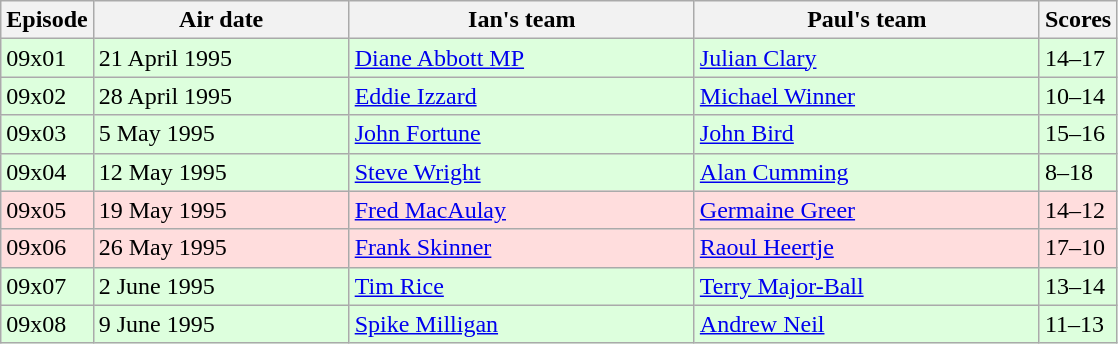<table class="wikitable" style="width:745px;">
<tr>
<th style="width:5%;">Episode</th>
<th style="width:23%;">Air date</th>
<th style="width:31%;">Ian's team</th>
<th style="width:31%;">Paul's team</th>
<th style="width:6%;">Scores</th>
</tr>
<tr style="background:#dfd;">
<td>09x01</td>
<td>21 April 1995</td>
<td><a href='#'>Diane Abbott MP</a></td>
<td><a href='#'>Julian Clary</a></td>
<td>14–17</td>
</tr>
<tr style="background:#dfd;">
<td>09x02</td>
<td>28 April 1995</td>
<td><a href='#'>Eddie Izzard</a></td>
<td><a href='#'>Michael Winner</a></td>
<td>10–14</td>
</tr>
<tr style="background:#dfd;">
<td>09x03</td>
<td>5 May 1995</td>
<td><a href='#'>John Fortune</a></td>
<td><a href='#'>John Bird</a></td>
<td>15–16</td>
</tr>
<tr style="background:#dfd;">
<td>09x04</td>
<td>12 May 1995</td>
<td><a href='#'>Steve Wright</a></td>
<td><a href='#'>Alan Cumming</a></td>
<td>8–18</td>
</tr>
<tr style="background:#fdd;">
<td>09x05</td>
<td>19 May 1995</td>
<td><a href='#'>Fred MacAulay</a></td>
<td><a href='#'>Germaine Greer</a></td>
<td>14–12</td>
</tr>
<tr style="background:#fdd;">
<td>09x06</td>
<td>26 May 1995</td>
<td><a href='#'>Frank Skinner</a></td>
<td><a href='#'>Raoul Heertje</a></td>
<td>17–10</td>
</tr>
<tr style="background:#dfd;">
<td>09x07</td>
<td>2 June 1995</td>
<td><a href='#'>Tim Rice</a></td>
<td><a href='#'>Terry Major-Ball</a></td>
<td>13–14</td>
</tr>
<tr style="background:#dfd;">
<td>09x08</td>
<td>9 June 1995</td>
<td><a href='#'>Spike Milligan</a></td>
<td><a href='#'>Andrew Neil</a></td>
<td>11–13</td>
</tr>
</table>
